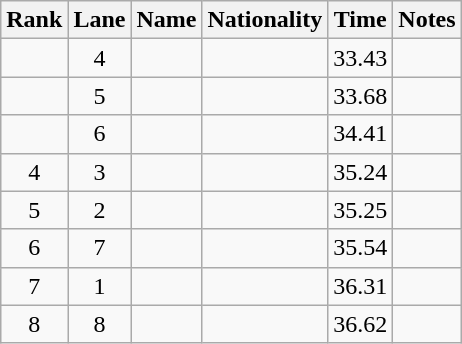<table class="wikitable sortable" style="text-align:center">
<tr>
<th>Rank</th>
<th>Lane</th>
<th>Name</th>
<th>Nationality</th>
<th>Time</th>
<th>Notes</th>
</tr>
<tr>
<td></td>
<td>4</td>
<td align=left></td>
<td align=left></td>
<td>33.43</td>
<td><strong></strong></td>
</tr>
<tr>
<td></td>
<td>5</td>
<td align=left></td>
<td align=left></td>
<td>33.68</td>
<td></td>
</tr>
<tr>
<td></td>
<td>6</td>
<td align=left></td>
<td align=left></td>
<td>34.41</td>
<td></td>
</tr>
<tr>
<td>4</td>
<td>3</td>
<td align=left></td>
<td align=left></td>
<td>35.24</td>
<td></td>
</tr>
<tr>
<td>5</td>
<td>2</td>
<td align=left></td>
<td align=left></td>
<td>35.25</td>
<td></td>
</tr>
<tr>
<td>6</td>
<td>7</td>
<td align=left></td>
<td align=left></td>
<td>35.54</td>
<td></td>
</tr>
<tr>
<td>7</td>
<td>1</td>
<td align=left></td>
<td align=left></td>
<td>36.31</td>
<td></td>
</tr>
<tr>
<td>8</td>
<td>8</td>
<td align=left></td>
<td align=left></td>
<td>36.62</td>
<td></td>
</tr>
</table>
